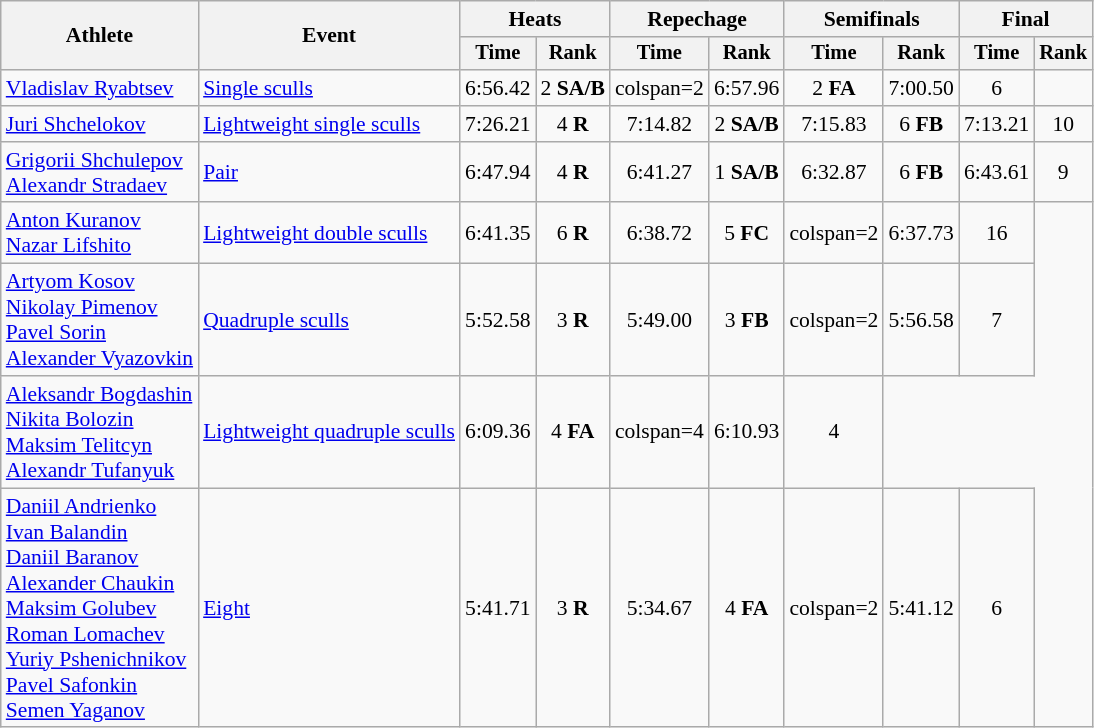<table class="wikitable" style="font-size:90%">
<tr>
<th rowspan="2">Athlete</th>
<th rowspan="2">Event</th>
<th colspan="2">Heats</th>
<th colspan="2">Repechage</th>
<th colspan="2">Semifinals</th>
<th colspan="2">Final</th>
</tr>
<tr style="font-size:95%">
<th>Time</th>
<th>Rank</th>
<th>Time</th>
<th>Rank</th>
<th>Time</th>
<th>Rank</th>
<th>Time</th>
<th>Rank</th>
</tr>
<tr align=center>
<td align=left><a href='#'>Vladislav Ryabtsev</a></td>
<td align=left><a href='#'>Single sculls</a></td>
<td>6:56.42</td>
<td>2 <strong>SA/B</strong></td>
<td>colspan=2 </td>
<td>6:57.96</td>
<td>2 <strong>FA</strong></td>
<td>7:00.50</td>
<td>6</td>
</tr>
<tr align=center>
<td align=left><a href='#'>Juri Shchelokov</a></td>
<td align=left><a href='#'>Lightweight single sculls</a></td>
<td>7:26.21</td>
<td>4 <strong>R</strong></td>
<td>7:14.82</td>
<td>2 <strong>SA/B</strong></td>
<td>7:15.83</td>
<td>6 <strong>FB</strong></td>
<td>7:13.21</td>
<td>10</td>
</tr>
<tr align=center>
<td align=left><a href='#'>Grigorii Shchulepov</a><br><a href='#'>Alexandr Stradaev</a></td>
<td align=left><a href='#'>Pair</a></td>
<td>6:47.94</td>
<td>4 <strong>R</strong></td>
<td>6:41.27</td>
<td>1 <strong>SA/B</strong></td>
<td>6:32.87</td>
<td>6 <strong>FB</strong></td>
<td>6:43.61</td>
<td>9</td>
</tr>
<tr align=center>
<td align=left><a href='#'>Anton Kuranov</a><br><a href='#'>Nazar Lifshito</a></td>
<td align=left><a href='#'>Lightweight double sculls</a></td>
<td>6:41.35</td>
<td>6 <strong>R</strong></td>
<td>6:38.72</td>
<td>5 <strong>FC</strong></td>
<td>colspan=2 </td>
<td>6:37.73</td>
<td>16</td>
</tr>
<tr align=center>
<td align=left><a href='#'>Artyom Kosov</a><br><a href='#'>Nikolay Pimenov</a><br><a href='#'>Pavel Sorin</a><br><a href='#'>Alexander Vyazovkin</a></td>
<td align=left><a href='#'>Quadruple sculls</a></td>
<td>5:52.58</td>
<td>3 <strong>R</strong></td>
<td>5:49.00</td>
<td>3 <strong>FB</strong></td>
<td>colspan=2 </td>
<td>5:56.58</td>
<td>7</td>
</tr>
<tr align=center>
<td align=left><a href='#'>Aleksandr Bogdashin</a><br><a href='#'>Nikita Bolozin</a><br><a href='#'>Maksim Telitcyn</a><br><a href='#'>Alexandr Tufanyuk</a></td>
<td align=left><a href='#'>Lightweight quadruple sculls</a></td>
<td>6:09.36</td>
<td>4 <strong>FA</strong></td>
<td>colspan=4 </td>
<td>6:10.93</td>
<td>4</td>
</tr>
<tr align=center>
<td align=left><a href='#'>Daniil Andrienko</a><br><a href='#'>Ivan Balandin</a><br><a href='#'>Daniil Baranov</a><br><a href='#'>Alexander Chaukin</a><br><a href='#'>Maksim Golubev</a><br><a href='#'>Roman Lomachev</a><br><a href='#'>Yuriy Pshenichnikov</a><br><a href='#'>Pavel Safonkin</a><br><a href='#'>Semen Yaganov</a></td>
<td align=left><a href='#'>Eight</a></td>
<td>5:41.71</td>
<td>3 <strong>R</strong></td>
<td>5:34.67</td>
<td>4 <strong>FA</strong></td>
<td>colspan=2 </td>
<td>5:41.12</td>
<td>6</td>
</tr>
</table>
